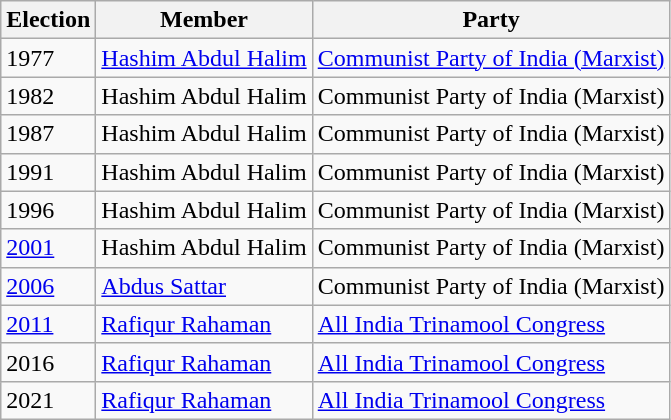<table class="wikitable sortable">
<tr>
<th>Election</th>
<th>Member</th>
<th colspan=2>Party</th>
</tr>
<tr>
<td>1977</td>
<td><a href='#'>Hashim Abdul Halim</a></td>
<td><a href='#'>Communist Party of India (Marxist)</a></td>
</tr>
<tr>
<td>1982</td>
<td>Hashim Abdul Halim</td>
<td>Communist Party of India (Marxist)</td>
</tr>
<tr>
<td>1987</td>
<td>Hashim Abdul Halim</td>
<td>Communist Party of India (Marxist)</td>
</tr>
<tr>
<td>1991</td>
<td>Hashim Abdul Halim</td>
<td>Communist Party of India (Marxist)</td>
</tr>
<tr>
<td>1996</td>
<td>Hashim Abdul Halim</td>
<td>Communist Party of India (Marxist)</td>
</tr>
<tr>
<td><a href='#'>2001</a></td>
<td>Hashim Abdul Halim</td>
<td>Communist Party of India (Marxist)</td>
</tr>
<tr>
<td><a href='#'>2006</a></td>
<td><a href='#'>Abdus Sattar</a></td>
<td>Communist Party of India (Marxist)</td>
</tr>
<tr>
<td><a href='#'>2011</a></td>
<td><a href='#'>Rafiqur Rahaman</a></td>
<td><a href='#'>All India Trinamool Congress</a></td>
</tr>
<tr>
<td>2016</td>
<td><a href='#'>Rafiqur Rahaman</a></td>
<td><a href='#'>All India Trinamool Congress</a></td>
</tr>
<tr>
<td>2021</td>
<td><a href='#'>Rafiqur Rahaman</a></td>
<td><a href='#'>All India Trinamool Congress</a></td>
</tr>
</table>
